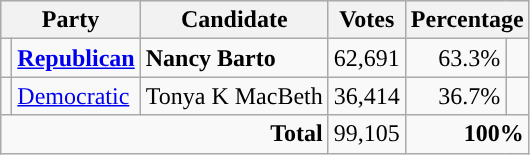<table class="wikitable" style="text-align:right;">
<tr style="background-color:#E9E9E9;text-align:center;">
<th colspan=2>Party</th>
<th>Candidate</th>
<th>Votes</th>
<th colspan=2>Percentage</th>
</tr>
<tr>
<td style="background-color:"></td>
<td style="text-align:left;"><strong><a href='#'>Republican</a></strong></td>
<td style="text-align:left;"><strong>Nancy Barto</strong></td>
<td style="text-align:right;">62,691</td>
<td style="text-align:right;">63.3%</td>
<td style="text-align:right;"><div><div> </div></div></td>
</tr>
<tr>
<td style="background-color:"></td>
<td style="text-align:left;"><a href='#'>Democratic</a></td>
<td style="text-align:left;">Tonya K MacBeth</td>
<td style="text-align:right;">36,414</td>
<td style="text-align:right;">36.7%</td>
<td style="text-align:right;"><div><div> </div></div></td>
</tr>
<tr>
<td colspan="3" style="text-align:right;"><strong>Total</strong></td>
<td style="text-align:right;">99,105</td>
<td style="text-align:right;" colspan=2><strong>100%</strong></td>
</tr>
</table>
